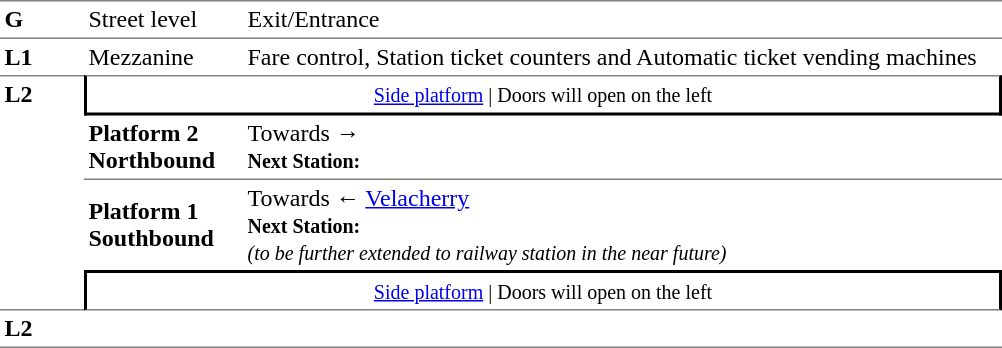<table table border=0 cellspacing=0 cellpadding=3>
<tr>
<td style="border-bottom:solid 1px gray;border-top:solid 1px gray;" width=50 valign=top><strong>G</strong></td>
<td style="border-top:solid 1px gray;border-bottom:solid 1px gray;" width=100 valign=top>Street level</td>
<td style="border-top:solid 1px gray;border-bottom:solid 1px gray;" width=500 valign=top>Exit/Entrance</td>
</tr>
<tr>
<td valign=top><strong>L1</strong></td>
<td valign=top>Mezzanine</td>
<td valign=top>Fare control, Station ticket counters and Automatic ticket vending machines<br></td>
</tr>
<tr>
<td style="border-top:solid 1px gray;border-bottom:solid 1px gray;" width=50 rowspan=4 valign=top><strong>L2</strong></td>
<td style="border-top:solid 1px gray;border-right:solid 2px black;border-left:solid 2px black;border-bottom:solid 2px black;text-align:center;" colspan=2><small><a href='#'>Side platform</a> | Doors will open on the left </small></td>
</tr>
<tr>
<td style="border-bottom:solid 1px gray;" width=100><span><strong>Platform 2</strong><br><strong>Northbound</strong></span></td>
<td style="border-bottom:solid 1px gray;" width=500>Towards → <br><small><strong>Next Station:</strong> </small></td>
</tr>
<tr>
<td><span><strong>Platform 1</strong><br><strong>Southbound</strong></span></td>
<td>Towards ← <a href='#'>Velacherry</a><br><small><strong>Next Station:</strong> <br><em>(to be further extended to <strong></strong> railway station in the near future)</em></small></td>
</tr>
<tr>
<td style="border-top:solid 2px black;border-right:solid 2px black;border-left:solid 2px black;border-bottom:solid 1px gray;" colspan=2  align=center><small><a href='#'>Side platform</a> | Doors will open on the left </small></td>
</tr>
<tr>
<td style="border-bottom:solid 1px gray;" width=50 rowspan=2 valign=top><strong>L2</strong></td>
<td style="border-bottom:solid 1px gray;" width=100></td>
<td style="border-bottom:solid 1px gray;" width=500></td>
</tr>
<tr>
</tr>
</table>
